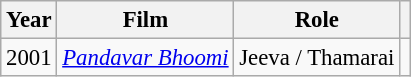<table class="wikitable sortable" style="font-size:95%;">
<tr>
<th>Year</th>
<th>Film</th>
<th class="unsortable">Role</th>
<th class="unsortable"></th>
</tr>
<tr>
<td>2001</td>
<td><em><a href='#'>Pandavar Bhoomi</a></em></td>
<td>Jeeva / Thamarai</td>
<td></td>
</tr>
</table>
